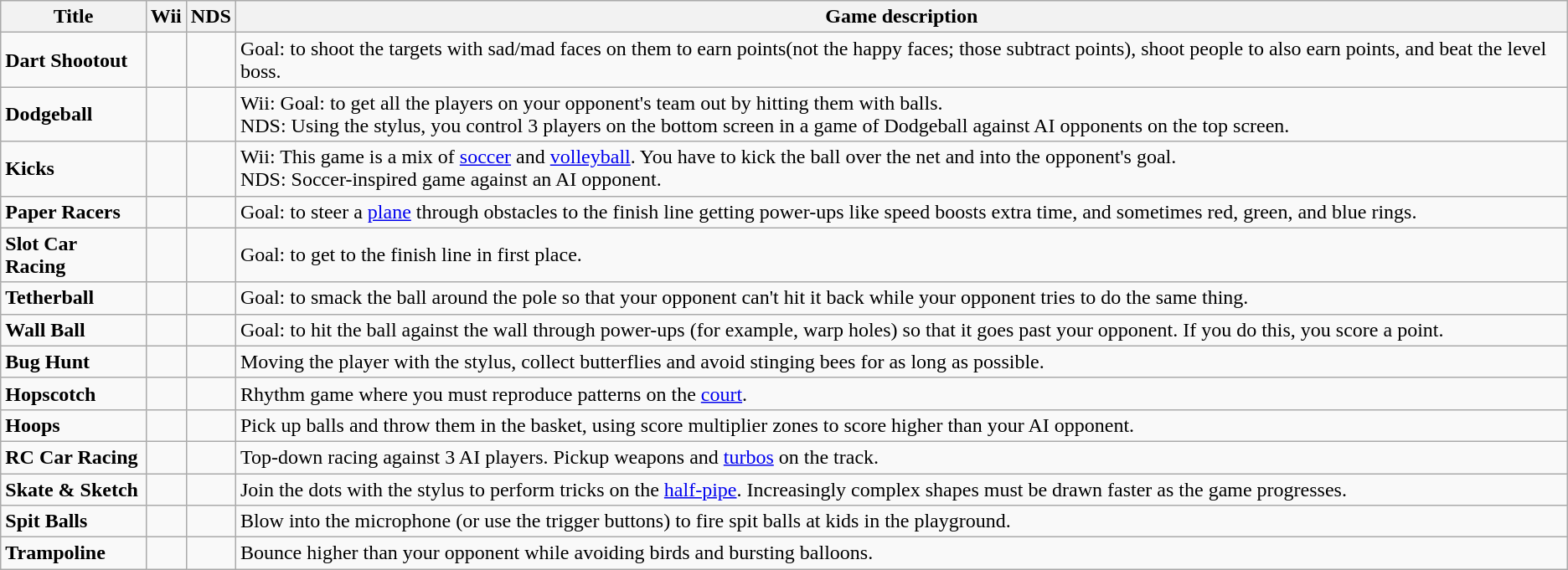<table class="wikitable sortable" border="1">
<tr>
<th scope="col">Title</th>
<th scope="col">Wii</th>
<th scope="col">NDS</th>
<th scope="col" class="unsortable">Game description</th>
</tr>
<tr>
<td><strong>Dart Shootout</strong></td>
<td></td>
<td></td>
<td>Goal: to shoot the targets with sad/mad faces on them to earn points(not the happy faces; those subtract points), shoot people to also earn points, and beat the level boss.</td>
</tr>
<tr>
<td><strong>Dodgeball</strong></td>
<td></td>
<td></td>
<td>Wii: Goal: to get all the players on your opponent's team out by hitting them with balls.<br>NDS: Using the stylus, you control 3 players on the bottom screen in a game of Dodgeball against AI opponents on the top screen.</td>
</tr>
<tr>
<td><strong>Kicks</strong></td>
<td></td>
<td></td>
<td>Wii: This game is a mix of <a href='#'>soccer</a> and <a href='#'>volleyball</a>. You have to kick the ball over the net and into the opponent's goal.<br>NDS: Soccer-inspired game against an AI opponent.</td>
</tr>
<tr>
<td><strong>Paper Racers</strong></td>
<td></td>
<td></td>
<td>Goal: to steer a <a href='#'>plane</a> through obstacles to the finish line getting power-ups like speed boosts extra time, and sometimes red, green, and blue rings.</td>
</tr>
<tr>
<td><strong>Slot Car Racing</strong></td>
<td></td>
<td></td>
<td>Goal: to get to the finish line in first place.</td>
</tr>
<tr>
<td><strong>Tetherball</strong></td>
<td></td>
<td></td>
<td>Goal: to smack the ball around the pole so that your opponent can't hit it back while your opponent tries to do the same thing.</td>
</tr>
<tr>
<td><strong>Wall Ball</strong></td>
<td></td>
<td></td>
<td>Goal: to hit the ball against the wall through power-ups (for example, warp holes) so that it goes past your opponent. If you do this, you score a point.</td>
</tr>
<tr>
<td><strong>Bug Hunt</strong></td>
<td></td>
<td></td>
<td>Moving the player with the stylus, collect butterflies and avoid stinging bees for as long as possible.</td>
</tr>
<tr>
<td><strong>Hopscotch</strong></td>
<td></td>
<td></td>
<td>Rhythm game where you must reproduce patterns on the <a href='#'>court</a>.</td>
</tr>
<tr>
<td><strong>Hoops</strong></td>
<td></td>
<td></td>
<td>Pick up balls and throw them in the basket, using score multiplier zones to score higher than your AI opponent.</td>
</tr>
<tr>
<td><strong>RC Car Racing</strong></td>
<td></td>
<td></td>
<td>Top-down racing against 3 AI players. Pickup weapons and <a href='#'>turbos</a> on the track.</td>
</tr>
<tr>
<td><strong>Skate & Sketch</strong></td>
<td></td>
<td></td>
<td>Join the dots with the stylus to perform tricks on the <a href='#'>half-pipe</a>. Increasingly complex shapes must be drawn faster as the game progresses.</td>
</tr>
<tr>
<td><strong>Spit Balls</strong></td>
<td></td>
<td></td>
<td>Blow into the microphone (or use the trigger buttons) to fire spit balls at kids in the playground.</td>
</tr>
<tr>
<td><strong>Trampoline</strong></td>
<td></td>
<td></td>
<td>Bounce higher than your opponent while avoiding birds and bursting balloons.</td>
</tr>
</table>
